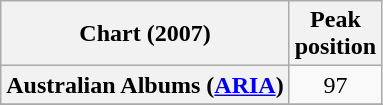<table class="wikitable sortable plainrowheaders">
<tr>
<th>Chart (2007)</th>
<th>Peak<br>position</th>
</tr>
<tr>
<th scope="row">Australian Albums (<a href='#'>ARIA</a>)</th>
<td align="center">97</td>
</tr>
<tr>
</tr>
<tr>
</tr>
<tr>
</tr>
<tr>
</tr>
<tr>
</tr>
<tr>
</tr>
<tr>
</tr>
<tr>
</tr>
<tr>
</tr>
<tr>
</tr>
</table>
